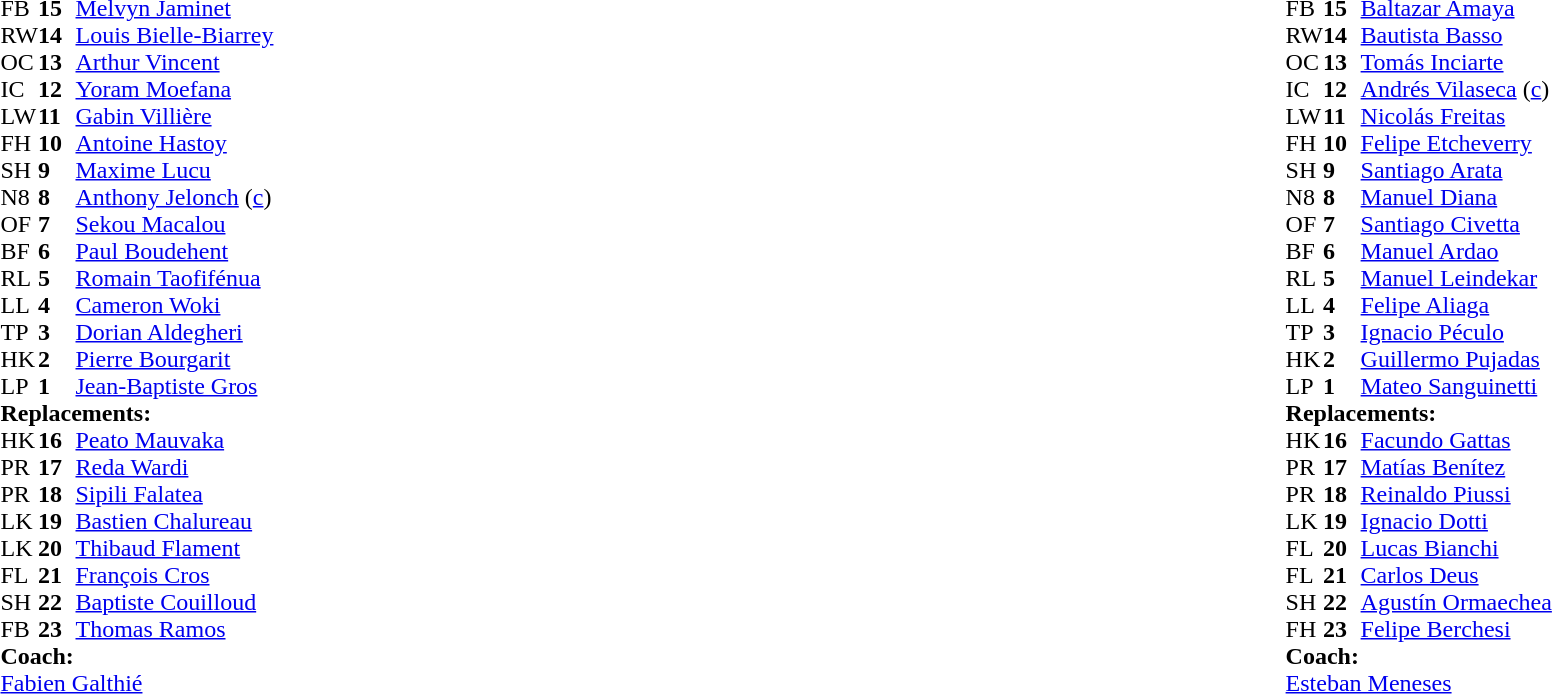<table style="width:100%;">
<tr>
<td style="vertical-align:top; width:50%;"><br><table style="font-size: 100%" cellspacing="0" cellpadding="0">
<tr>
<th width="25"></th>
<th width="25"></th>
</tr>
<tr>
<td>FB</td>
<td><strong>15</strong></td>
<td><a href='#'>Melvyn Jaminet</a></td>
</tr>
<tr>
<td>RW</td>
<td><strong>14</strong></td>
<td><a href='#'>Louis Bielle-Biarrey</a></td>
</tr>
<tr>
<td>OC</td>
<td><strong>13</strong></td>
<td><a href='#'>Arthur Vincent</a></td>
</tr>
<tr>
<td>IC</td>
<td><strong>12</strong></td>
<td><a href='#'>Yoram Moefana</a></td>
</tr>
<tr>
<td>LW</td>
<td><strong>11</strong></td>
<td><a href='#'>Gabin Villière</a></td>
</tr>
<tr>
<td>FH</td>
<td><strong>10</strong></td>
<td><a href='#'>Antoine Hastoy</a></td>
</tr>
<tr>
<td>SH</td>
<td><strong>9</strong></td>
<td><a href='#'>Maxime Lucu</a></td>
<td></td>
<td></td>
</tr>
<tr>
<td>N8</td>
<td><strong>8</strong></td>
<td><a href='#'>Anthony Jelonch</a> (<a href='#'>c</a>)</td>
<td></td>
<td></td>
</tr>
<tr>
<td>OF</td>
<td><strong>7</strong></td>
<td><a href='#'>Sekou Macalou</a></td>
</tr>
<tr>
<td>BF</td>
<td><strong>6</strong></td>
<td><a href='#'>Paul Boudehent</a></td>
</tr>
<tr>
<td>RL</td>
<td><strong>5</strong></td>
<td><a href='#'>Romain Taofifénua</a></td>
<td></td>
<td></td>
</tr>
<tr>
<td>LL</td>
<td><strong>4</strong></td>
<td><a href='#'>Cameron Woki</a></td>
<td></td>
<td></td>
</tr>
<tr>
<td>TP</td>
<td><strong>3</strong></td>
<td><a href='#'>Dorian Aldegheri</a></td>
<td></td>
<td></td>
</tr>
<tr>
<td>HK</td>
<td><strong>2</strong></td>
<td><a href='#'>Pierre Bourgarit</a></td>
<td></td>
<td></td>
</tr>
<tr>
<td>LP</td>
<td><strong>1</strong></td>
<td><a href='#'>Jean-Baptiste Gros</a></td>
<td></td>
<td></td>
</tr>
<tr>
<td colspan="3"><strong>Replacements:</strong></td>
</tr>
<tr>
<td>HK</td>
<td><strong>16</strong></td>
<td><a href='#'>Peato Mauvaka</a></td>
<td></td>
<td></td>
</tr>
<tr>
<td>PR</td>
<td><strong>17</strong></td>
<td><a href='#'>Reda Wardi</a></td>
<td></td>
<td></td>
</tr>
<tr>
<td>PR</td>
<td><strong>18</strong></td>
<td><a href='#'>Sipili Falatea</a></td>
<td></td>
<td></td>
</tr>
<tr>
<td>LK</td>
<td><strong>19</strong></td>
<td><a href='#'>Bastien Chalureau</a></td>
<td></td>
<td></td>
</tr>
<tr>
<td>LK</td>
<td><strong>20</strong></td>
<td><a href='#'>Thibaud Flament</a></td>
<td></td>
<td></td>
</tr>
<tr>
<td>FL</td>
<td><strong>21</strong></td>
<td><a href='#'>François Cros</a></td>
<td></td>
<td></td>
</tr>
<tr>
<td>SH</td>
<td><strong>22</strong></td>
<td><a href='#'>Baptiste Couilloud</a></td>
<td></td>
<td></td>
</tr>
<tr>
<td>FB</td>
<td><strong>23</strong></td>
<td><a href='#'>Thomas Ramos</a></td>
</tr>
<tr>
<td colspan="3"><strong>Coach:</strong></td>
</tr>
<tr>
<td colspan="3"> <a href='#'>Fabien Galthié</a></td>
</tr>
</table>
</td>
<td style="vertical-align:top"></td>
<td style="vertical-align:top;width:50%"><br><table cellspacing="0" cellpadding="0" style="font-size:100%; margin:auto;">
<tr>
<th width="25"></th>
<th width="25"></th>
</tr>
<tr>
<td>FB</td>
<td><strong>15</strong></td>
<td><a href='#'>Baltazar Amaya</a></td>
</tr>
<tr>
<td>RW</td>
<td><strong>14</strong></td>
<td><a href='#'>Bautista Basso</a></td>
</tr>
<tr>
<td>OC</td>
<td><strong>13</strong></td>
<td><a href='#'>Tomás Inciarte</a></td>
</tr>
<tr>
<td>IC</td>
<td><strong>12</strong></td>
<td><a href='#'>Andrés Vilaseca</a> (<a href='#'>c</a>)</td>
</tr>
<tr>
<td>LW</td>
<td><strong>11</strong></td>
<td><a href='#'>Nicolás Freitas</a></td>
</tr>
<tr>
<td>FH</td>
<td><strong>10</strong></td>
<td><a href='#'>Felipe Etcheverry</a></td>
<td></td>
<td></td>
</tr>
<tr>
<td>SH</td>
<td><strong>9</strong></td>
<td><a href='#'>Santiago Arata</a></td>
<td></td>
<td></td>
</tr>
<tr>
<td>N8</td>
<td><strong>8</strong></td>
<td><a href='#'>Manuel Diana</a></td>
<td></td>
<td></td>
</tr>
<tr>
<td>OF</td>
<td><strong>7</strong></td>
<td><a href='#'>Santiago Civetta</a></td>
</tr>
<tr>
<td>BF</td>
<td><strong>6</strong></td>
<td><a href='#'>Manuel Ardao</a></td>
<td></td>
<td></td>
</tr>
<tr>
<td>RL</td>
<td><strong>5</strong></td>
<td><a href='#'>Manuel Leindekar</a></td>
</tr>
<tr>
<td>LL</td>
<td><strong>4</strong></td>
<td><a href='#'>Felipe Aliaga</a></td>
<td></td>
<td></td>
</tr>
<tr>
<td>TP</td>
<td><strong>3</strong></td>
<td><a href='#'>Ignacio Péculo</a></td>
<td></td>
<td></td>
</tr>
<tr>
<td>HK</td>
<td><strong>2</strong></td>
<td><a href='#'>Guillermo Pujadas</a></td>
<td></td>
<td></td>
</tr>
<tr>
<td>LP</td>
<td><strong>1</strong></td>
<td><a href='#'>Mateo Sanguinetti</a></td>
<td></td>
<td></td>
</tr>
<tr>
<td colspan="3"><strong>Replacements:</strong></td>
</tr>
<tr>
<td>HK</td>
<td><strong>16</strong></td>
<td><a href='#'>Facundo Gattas</a></td>
<td></td>
<td></td>
</tr>
<tr>
<td>PR</td>
<td><strong>17</strong></td>
<td><a href='#'>Matías Benítez</a></td>
<td></td>
<td></td>
</tr>
<tr>
<td>PR</td>
<td><strong>18</strong></td>
<td><a href='#'>Reinaldo Piussi</a></td>
<td></td>
<td></td>
</tr>
<tr>
<td>LK</td>
<td><strong>19</strong></td>
<td><a href='#'>Ignacio Dotti</a></td>
<td></td>
<td></td>
</tr>
<tr>
<td>FL</td>
<td><strong>20</strong></td>
<td><a href='#'>Lucas Bianchi</a></td>
<td></td>
<td></td>
</tr>
<tr>
<td>FL</td>
<td><strong>21</strong></td>
<td><a href='#'>Carlos Deus</a></td>
<td></td>
<td></td>
</tr>
<tr>
<td>SH</td>
<td><strong>22</strong></td>
<td><a href='#'>Agustín Ormaechea</a></td>
<td></td>
<td></td>
</tr>
<tr>
<td>FH</td>
<td><strong>23</strong></td>
<td><a href='#'>Felipe Berchesi</a></td>
<td></td>
<td></td>
</tr>
<tr>
<td colspan="3"><strong>Coach:</strong></td>
</tr>
<tr>
<td colspan="3"> <a href='#'>Esteban Meneses</a></td>
</tr>
</table>
</td>
</tr>
</table>
